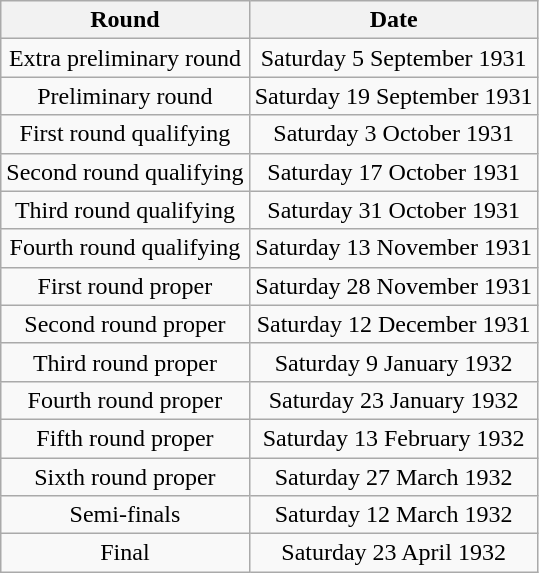<table class="wikitable" style="text-align: center">
<tr>
<th>Round</th>
<th>Date</th>
</tr>
<tr>
<td>Extra preliminary round</td>
<td>Saturday 5 September 1931</td>
</tr>
<tr>
<td>Preliminary round</td>
<td>Saturday 19 September 1931</td>
</tr>
<tr>
<td>First round qualifying</td>
<td>Saturday 3 October 1931</td>
</tr>
<tr>
<td>Second round qualifying</td>
<td>Saturday 17 October 1931</td>
</tr>
<tr>
<td>Third round qualifying</td>
<td>Saturday 31 October 1931</td>
</tr>
<tr>
<td>Fourth round qualifying</td>
<td>Saturday 13 November 1931</td>
</tr>
<tr>
<td>First round proper</td>
<td>Saturday 28 November 1931</td>
</tr>
<tr>
<td>Second round proper</td>
<td>Saturday 12 December 1931</td>
</tr>
<tr>
<td>Third round proper</td>
<td>Saturday 9 January 1932</td>
</tr>
<tr>
<td>Fourth round proper</td>
<td>Saturday 23 January 1932</td>
</tr>
<tr>
<td>Fifth round proper</td>
<td>Saturday 13 February 1932</td>
</tr>
<tr>
<td>Sixth round proper</td>
<td>Saturday 27 March 1932</td>
</tr>
<tr>
<td>Semi-finals</td>
<td>Saturday 12 March 1932</td>
</tr>
<tr>
<td>Final</td>
<td>Saturday 23 April 1932</td>
</tr>
</table>
